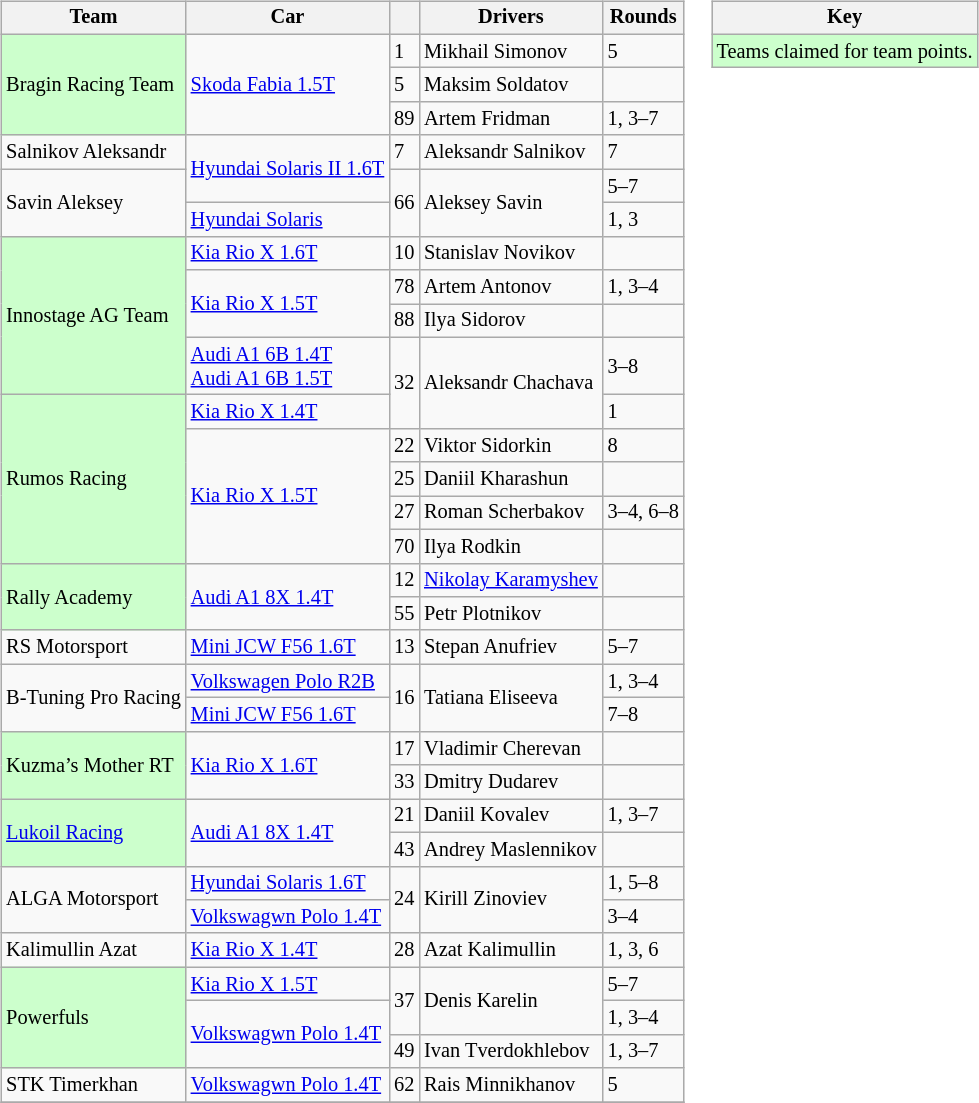<table>
<tr>
<td><br><table class="wikitable" style="font-size: 85%">
<tr>
<th>Team</th>
<th>Car</th>
<th></th>
<th>Drivers</th>
<th>Rounds</th>
</tr>
<tr>
<td rowspan=3 style="background:#ccffcc;"> Bragin Racing Team</td>
<td rowspan=3><a href='#'>Skoda Fabia 1.5T</a></td>
<td>1</td>
<td> Mikhail Simonov</td>
<td>5</td>
</tr>
<tr>
<td>5</td>
<td> Maksim Soldatov</td>
<td></td>
</tr>
<tr>
<td>89</td>
<td> Artem Fridman</td>
<td>1, 3–7</td>
</tr>
<tr>
<td> Salnikov Aleksandr</td>
<td rowspan=2><a href='#'>Hyundai Solaris II 1.6T</a></td>
<td>7</td>
<td> Aleksandr Salnikov</td>
<td>7</td>
</tr>
<tr>
<td rowspan=2> Savin Aleksey</td>
<td rowspan=2>66</td>
<td rowspan=2> Aleksey Savin</td>
<td>5–7</td>
</tr>
<tr>
<td><a href='#'>Hyundai Solaris</a></td>
<td>1, 3</td>
</tr>
<tr>
<td rowspan=4 style="background:#ccffcc;"> Innostage AG Team</td>
<td><a href='#'>Kia Rio X 1.6T</a></td>
<td>10</td>
<td> Stanislav Novikov</td>
<td></td>
</tr>
<tr>
<td rowspan=2><a href='#'>Kia Rio X 1.5T</a></td>
<td>78</td>
<td> Artem Antonov</td>
<td>1, 3–4</td>
</tr>
<tr>
<td>88</td>
<td> Ilya Sidorov</td>
<td></td>
</tr>
<tr>
<td><a href='#'>Audi A1 6B 1.4T</a><br><a href='#'>Audi A1 6B 1.5T</a></td>
<td rowspan=2>32</td>
<td rowspan=2> Aleksandr Chachava</td>
<td>3–8</td>
</tr>
<tr>
<td rowspan=5 style="background:#ccffcc;"> Rumos Racing</td>
<td><a href='#'>Kia Rio X 1.4T</a></td>
<td>1</td>
</tr>
<tr>
<td rowspan=4><a href='#'>Kia Rio X 1.5T</a></td>
<td>22</td>
<td> Viktor Sidorkin</td>
<td>8</td>
</tr>
<tr>
<td>25</td>
<td> Daniil Kharashun</td>
<td></td>
</tr>
<tr>
<td>27</td>
<td> Roman Scherbakov</td>
<td>3–4, 6–8</td>
</tr>
<tr>
<td>70</td>
<td> Ilya Rodkin</td>
<td></td>
</tr>
<tr>
<td rowspan=2 style="background:#ccffcc;"> Rally Academy</td>
<td rowspan=2><a href='#'>Audi A1 8X 1.4T</a></td>
<td>12</td>
<td> <a href='#'>Nikolay Karamyshev</a></td>
<td></td>
</tr>
<tr>
<td>55</td>
<td> Petr Plotnikov</td>
<td></td>
</tr>
<tr>
<td> RS Motorsport</td>
<td><a href='#'>Mini JCW F56 1.6T</a></td>
<td>13</td>
<td> Stepan Anufriev</td>
<td>5–7</td>
</tr>
<tr>
<td rowspan=2> B-Tuning Pro Racing</td>
<td><a href='#'>Volkswagen Polo R2B</a></td>
<td rowspan=2>16</td>
<td rowspan=2> Tatiana Eliseeva</td>
<td>1, 3–4</td>
</tr>
<tr>
<td><a href='#'>Mini JCW F56 1.6T</a></td>
<td>7–8</td>
</tr>
<tr>
<td rowspan=2 style="background:#ccffcc;"> Kuzma’s Mother RT</td>
<td rowspan=2><a href='#'>Kia Rio X 1.6T</a></td>
<td>17</td>
<td> Vladimir Cherevan</td>
<td></td>
</tr>
<tr>
<td>33</td>
<td> Dmitry Dudarev</td>
<td></td>
</tr>
<tr>
<td rowspan=2 style="background:#ccffcc;"> <a href='#'>Lukoil Racing</a></td>
<td rowspan=2><a href='#'>Audi A1 8X 1.4T</a></td>
<td>21</td>
<td> Daniil Kovalev</td>
<td>1, 3–7</td>
</tr>
<tr>
<td>43</td>
<td> Andrey Maslennikov</td>
<td></td>
</tr>
<tr>
<td rowspan=2> ALGA Motorsport</td>
<td><a href='#'>Hyundai Solaris 1.6T</a></td>
<td rowspan=2>24</td>
<td rowspan=2> Kirill Zinoviev</td>
<td>1, 5–8</td>
</tr>
<tr>
<td><a href='#'>Volkswagwn Polo 1.4T</a></td>
<td>3–4</td>
</tr>
<tr>
<td> Kalimullin Azat</td>
<td><a href='#'>Kia Rio X 1.4T</a></td>
<td>28</td>
<td> Azat Kalimullin</td>
<td>1, 3, 6</td>
</tr>
<tr>
<td rowspan=3 style="background:#ccffcc;"> Powerfuls</td>
<td><a href='#'>Kia Rio X 1.5T</a></td>
<td rowspan=2>37</td>
<td rowspan=2> Denis Karelin</td>
<td>5–7</td>
</tr>
<tr>
<td rowspan=2><a href='#'>Volkswagwn Polo 1.4T</a></td>
<td>1, 3–4</td>
</tr>
<tr>
<td>49</td>
<td> Ivan Tverdokhlebov</td>
<td>1, 3–7</td>
</tr>
<tr>
<td> STK Timerkhan</td>
<td><a href='#'>Volkswagwn Polo 1.4T</a></td>
<td>62</td>
<td> Rais Minnikhanov</td>
<td>5</td>
</tr>
<tr>
</tr>
</table>
</td>
<td valign="top"><br><table class="wikitable" style="font-size: 85%">
<tr>
<th colspan=2>Key</th>
</tr>
<tr>
<td colspan=2 style="background:#ccffcc;">Teams claimed for team points.</td>
</tr>
</table>
</td>
</tr>
</table>
